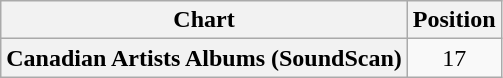<table class="wikitable plainrowheaders" style="text-align:center">
<tr>
<th scope="col">Chart</th>
<th scope="col">Position</th>
</tr>
<tr>
<th scope="row">Canadian Artists Albums (SoundScan)</th>
<td>17</td>
</tr>
</table>
